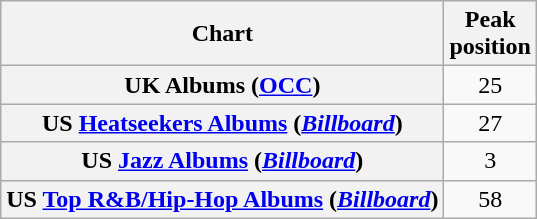<table class="wikitable plainrowheaders sortable" style="text-align:center;" border="1">
<tr>
<th scope="col">Chart</th>
<th scope="col">Peak<br>position</th>
</tr>
<tr>
<th scope="row">UK Albums (<a href='#'>OCC</a>)</th>
<td>25</td>
</tr>
<tr>
<th scope="row">US <a href='#'>Heatseekers Albums</a> (<em><a href='#'>Billboard</a></em>)</th>
<td>27</td>
</tr>
<tr>
<th scope="row">US <a href='#'>Jazz Albums</a> (<em><a href='#'>Billboard</a></em>)</th>
<td>3</td>
</tr>
<tr>
<th scope="row">US <a href='#'>Top R&B/Hip-Hop Albums</a> (<em><a href='#'>Billboard</a></em>)</th>
<td>58</td>
</tr>
</table>
